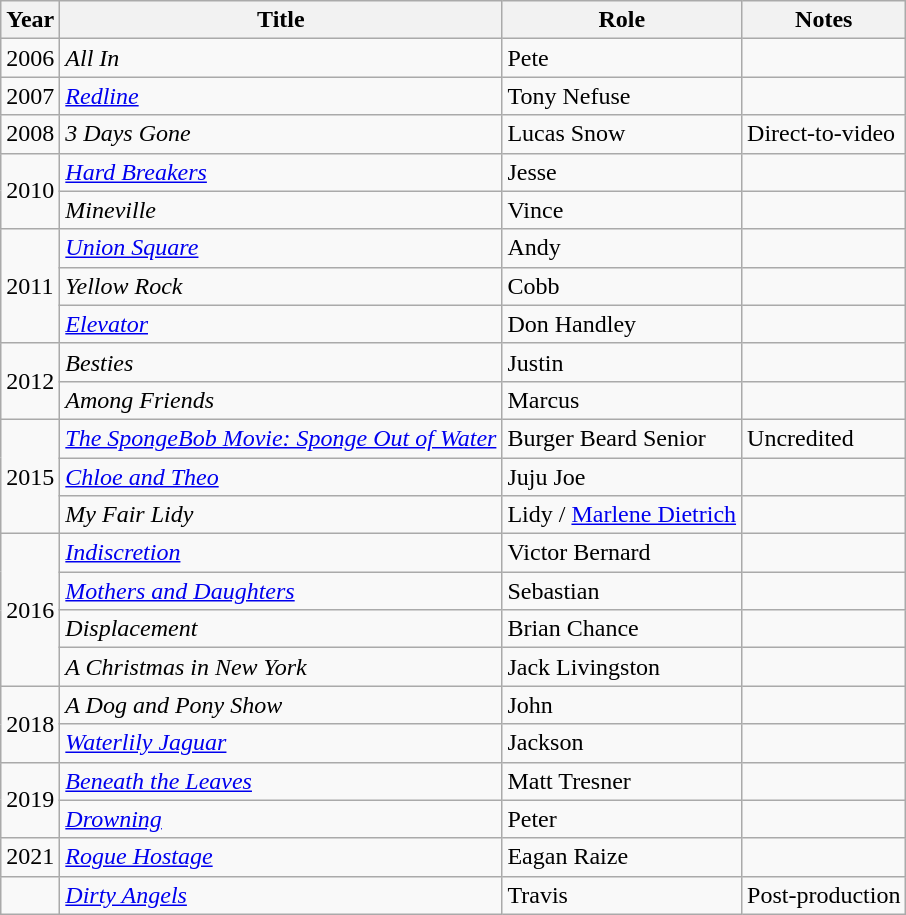<table class="wikitable sortable">
<tr>
<th>Year</th>
<th>Title</th>
<th>Role</th>
<th class="unsortable">Notes</th>
</tr>
<tr>
<td>2006</td>
<td><em>All In</em></td>
<td>Pete</td>
<td></td>
</tr>
<tr>
<td>2007</td>
<td><a href='#'><em>Redline</em></a></td>
<td>Tony Nefuse</td>
<td></td>
</tr>
<tr>
<td>2008</td>
<td><em>3 Days Gone</em></td>
<td>Lucas Snow</td>
<td>Direct-to-video</td>
</tr>
<tr>
<td rowspan="2">2010</td>
<td><em><a href='#'>Hard Breakers</a></em></td>
<td>Jesse</td>
<td></td>
</tr>
<tr>
<td><em>Mineville</em></td>
<td>Vince</td>
<td></td>
</tr>
<tr>
<td rowspan="3">2011</td>
<td><a href='#'><em>Union Square</em></a></td>
<td>Andy</td>
<td></td>
</tr>
<tr>
<td><em>Yellow Rock</em></td>
<td>Cobb</td>
<td></td>
</tr>
<tr>
<td><a href='#'><em>Elevator</em></a></td>
<td>Don Handley</td>
<td></td>
</tr>
<tr>
<td rowspan="2">2012</td>
<td><em>Besties</em></td>
<td>Justin</td>
<td></td>
</tr>
<tr>
<td><em>Among Friends</em></td>
<td>Marcus</td>
<td></td>
</tr>
<tr>
<td rowspan="3">2015</td>
<td><em><a href='#'>The SpongeBob Movie: Sponge Out of Water</a></em></td>
<td>Burger Beard Senior</td>
<td>Uncredited</td>
</tr>
<tr>
<td><em><a href='#'>Chloe and Theo</a></em></td>
<td>Juju Joe</td>
<td></td>
</tr>
<tr>
<td><em>My Fair Lidy</em></td>
<td>Lidy / <a href='#'>Marlene Dietrich</a></td>
<td></td>
</tr>
<tr>
<td rowspan="4">2016</td>
<td><a href='#'><em>Indiscretion</em></a></td>
<td>Victor Bernard</td>
<td></td>
</tr>
<tr>
<td><a href='#'><em>Mothers and Daughters</em></a></td>
<td>Sebastian</td>
<td></td>
</tr>
<tr>
<td><em>Displacement</em></td>
<td>Brian Chance</td>
<td></td>
</tr>
<tr>
<td><em>A Christmas in New York</em></td>
<td>Jack Livingston</td>
<td></td>
</tr>
<tr>
<td rowspan="2">2018</td>
<td><em>A Dog and Pony Show</em></td>
<td>John</td>
<td></td>
</tr>
<tr>
<td><em><a href='#'>Waterlily Jaguar</a></em></td>
<td>Jackson</td>
<td></td>
</tr>
<tr>
<td rowspan="2">2019</td>
<td><em><a href='#'>Beneath the Leaves</a></em></td>
<td>Matt Tresner</td>
<td></td>
</tr>
<tr>
<td><a href='#'><em>Drowning</em></a></td>
<td>Peter</td>
<td></td>
</tr>
<tr>
<td>2021</td>
<td><em><a href='#'>Rogue Hostage</a></em></td>
<td>Eagan Raize</td>
<td></td>
</tr>
<tr>
<td></td>
<td><em><a href='#'>Dirty Angels</a></em></td>
<td>Travis</td>
<td>Post-production</td>
</tr>
</table>
